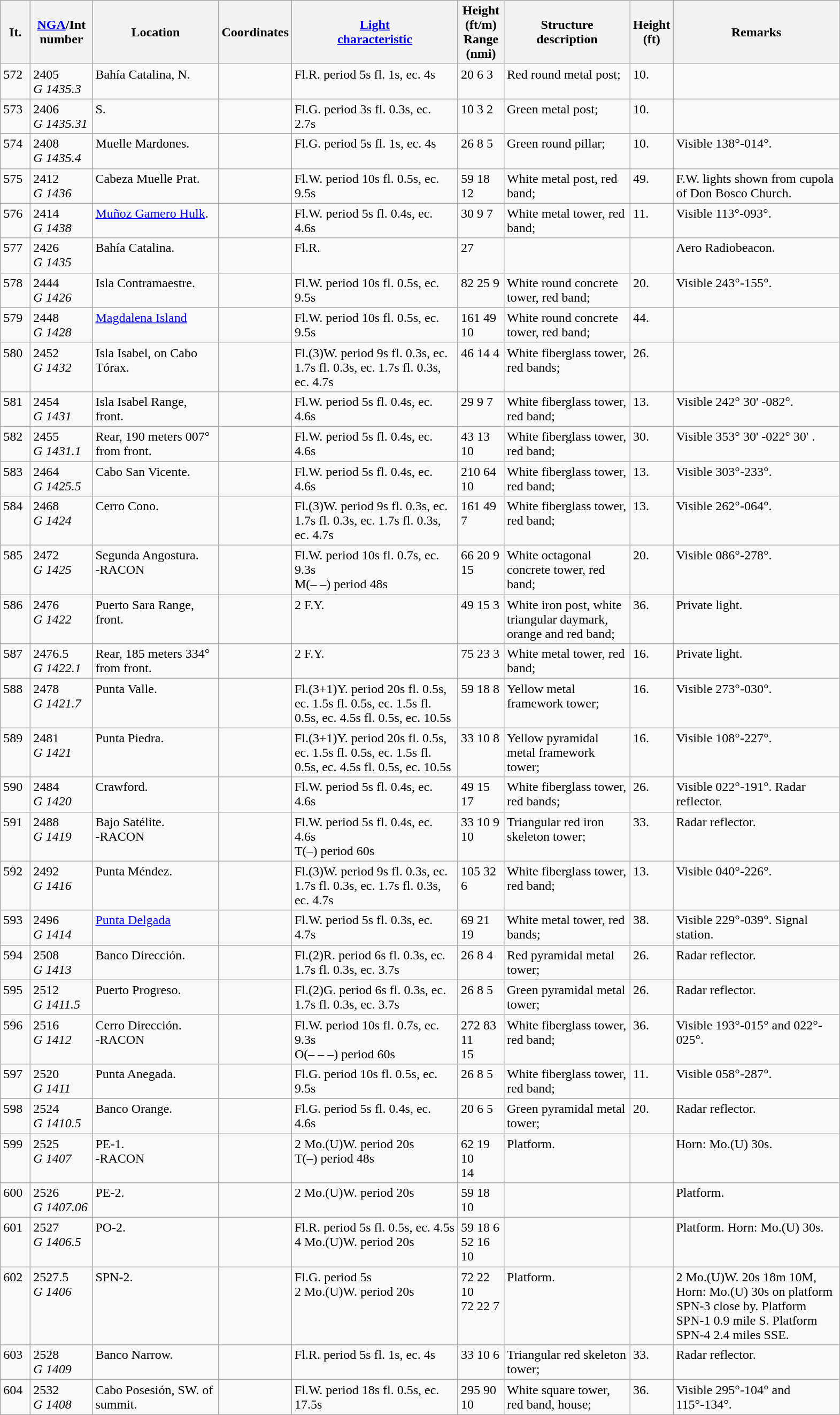<table class="wikitable">
<tr>
<th width="30">It.</th>
<th width="70"><a href='#'>NGA</a>/Int<br>number</th>
<th width="150">Location</th>
<th width="80">Coordinates</th>
<th width="200"><a href='#'>Light<br>characteristic</a></th>
<th width="50">Height (ft/m)<br>Range (nmi)</th>
<th width="150">Structure<br>description</th>
<th width="30">Height (ft)</th>
<th width="200">Remarks</th>
</tr>
<tr valign="top">
<td>572</td>
<td>2405<br><em>G 1435.3</em></td>
<td>Bahía Catalina, N.</td>
<td></td>
<td>Fl.R. period 5s fl. 1s, ec. 4s</td>
<td>20 6 3</td>
<td>Red round metal post;</td>
<td>10.</td>
<td></td>
</tr>
<tr valign="top">
<td>573</td>
<td>2406<br><em>G 1435.31</em></td>
<td>S.</td>
<td></td>
<td>Fl.G. period 3s fl. 0.3s, ec. 2.7s</td>
<td>10 3 2</td>
<td>Green metal post;</td>
<td>10.</td>
<td></td>
</tr>
<tr valign="top">
<td>574</td>
<td>2408<br><em>G 1435.4</em></td>
<td>Muelle Mardones.</td>
<td></td>
<td>Fl.G. period 5s fl. 1s, ec. 4s</td>
<td>26 8 5</td>
<td>Green round pillar;</td>
<td>10.</td>
<td>Visible 138°-014°.</td>
</tr>
<tr valign="top">
<td>575</td>
<td>2412<br><em>G 1436</em></td>
<td>Cabeza Muelle Prat.</td>
<td></td>
<td>Fl.W. period 10s fl. 0.5s, ec. 9.5s</td>
<td>59 18 12</td>
<td>White metal post, red band;</td>
<td>49.</td>
<td>F.W. lights shown from cupola  of Don Bosco Church.</td>
</tr>
<tr valign="top">
<td>576</td>
<td>2414<br><em>G 1438</em></td>
<td><a href='#'>Muñoz Gamero Hulk</a>.</td>
<td></td>
<td>Fl.W. period 5s fl. 0.4s, ec. 4.6s</td>
<td>30 9 7</td>
<td>White metal tower, red band;</td>
<td>11.</td>
<td>Visible 113°-093°.</td>
</tr>
<tr valign="top">
<td>577</td>
<td>2426<br><em>G 1435</em></td>
<td>Bahía Catalina.</td>
<td></td>
<td>Fl.R.</td>
<td>27</td>
<td></td>
<td></td>
<td>Aero Radiobeacon.</td>
</tr>
<tr valign="top">
<td>578</td>
<td>2444<br><em>G 1426</em></td>
<td>Isla Contramaestre.</td>
<td></td>
<td>Fl.W. period 10s fl. 0.5s, ec. 9.5s</td>
<td>82 25 9</td>
<td>White round concrete tower, red  band;</td>
<td>20.</td>
<td>Visible 243°-155°.</td>
</tr>
<tr valign="top">
<td>579</td>
<td>2448<br><em>G 1428</em></td>
<td><a href='#'>Magdalena Island</a></td>
<td></td>
<td>Fl.W. period 10s fl. 0.5s, ec. 9.5s</td>
<td>161 49 10</td>
<td>White round concrete tower, red  band;</td>
<td>44.</td>
<td></td>
</tr>
<tr valign="top">
<td>580</td>
<td>2452<br><em>G 1432</em></td>
<td>Isla Isabel, on Cabo Tórax.</td>
<td></td>
<td>Fl.(3)W. period 9s fl. 0.3s, ec. 1.7s fl. 0.3s, ec. 1.7s fl. 0.3s, ec. 4.7s</td>
<td>46 14 4</td>
<td>White fiberglass tower, red  bands;</td>
<td>26.</td>
<td></td>
</tr>
<tr valign="top">
<td>581</td>
<td>2454<br><em>G 1431</em></td>
<td>Isla Isabel Range, front.</td>
<td></td>
<td>Fl.W. period 5s fl. 0.4s, ec. 4.6s</td>
<td>29 9 7</td>
<td>White fiberglass tower, red band;</td>
<td>13.</td>
<td>Visible 242° 30' -082°.</td>
</tr>
<tr valign="top">
<td>582</td>
<td>2455<br><em>G 1431.1</em></td>
<td>Rear, 190 meters 007° from  front.</td>
<td></td>
<td>Fl.W. period 5s fl. 0.4s, ec. 4.6s</td>
<td>43 13 10</td>
<td>White fiberglass tower, red band;</td>
<td>30.</td>
<td>Visible 353° 30' -022° 30' .</td>
</tr>
<tr valign="top">
<td>583</td>
<td>2464<br><em>G 1425.5</em></td>
<td>Cabo San Vicente.</td>
<td></td>
<td>Fl.W. period 5s fl. 0.4s, ec. 4.6s</td>
<td>210 64 10</td>
<td>White fiberglass tower, red band;</td>
<td>13.</td>
<td>Visible 303°-233°.</td>
</tr>
<tr valign="top">
<td>584</td>
<td>2468<br><em>G 1424</em></td>
<td>Cerro Cono.</td>
<td></td>
<td>Fl.(3)W. period 9s fl. 0.3s, ec. 1.7s fl. 0.3s, ec. 1.7s fl. 0.3s, ec. 4.7s</td>
<td>161 49 7</td>
<td>White fiberglass tower, red band;</td>
<td>13.</td>
<td>Visible 262°-064°.</td>
</tr>
<tr valign="top">
<td>585</td>
<td>2472<br><em>G 1425</em></td>
<td>Segunda Angostura. <br> -RACON</td>
<td></td>
<td>Fl.W. period 10s fl. 0.7s, ec. 9.3s <br> M(– –) period 48s</td>
<td>66 20 9 <br> 15</td>
<td>White octagonal concrete tower,  red band;</td>
<td>20.</td>
<td>Visible 086°-278°.</td>
</tr>
<tr valign="top">
<td>586</td>
<td>2476<br><em>G 1422</em></td>
<td>Puerto Sara Range, front.</td>
<td></td>
<td>2 F.Y.</td>
<td>49 15 3</td>
<td>White iron post, white triangular  daymark, orange and red  band;</td>
<td>36.</td>
<td>Private light.</td>
</tr>
<tr valign="top">
<td>587</td>
<td>2476.5<br><em>G 1422.1</em></td>
<td>Rear, 185 meters 334° from  front.</td>
<td></td>
<td>2 F.Y.</td>
<td>75 23 3</td>
<td>White metal tower, red band;</td>
<td>16.</td>
<td>Private light.</td>
</tr>
<tr valign="top">
<td>588</td>
<td>2478<br><em>G 1421.7</em></td>
<td>Punta Valle.</td>
<td></td>
<td>Fl.(3+1)Y. period 20s fl. 0.5s, ec. 1.5s fl. 0.5s, ec. 1.5s fl. 0.5s, ec. 4.5s fl. 0.5s, ec. 10.5s</td>
<td>59 18 8</td>
<td>Yellow metal framework tower;</td>
<td>16.</td>
<td>Visible 273°-030°.</td>
</tr>
<tr valign="top">
<td>589</td>
<td>2481<br><em>G 1421</em></td>
<td>Punta Piedra.</td>
<td></td>
<td>Fl.(3+1)Y. period 20s fl. 0.5s, ec. 1.5s fl. 0.5s, ec. 1.5s fl. 0.5s, ec. 4.5s fl. 0.5s, ec. 10.5s</td>
<td>33 10 8</td>
<td>Yellow pyramidal metal  framework tower;</td>
<td>16.</td>
<td>Visible 108°-227°.</td>
</tr>
<tr valign="top">
<td>590</td>
<td>2484<br><em>G 1420</em></td>
<td>Crawford.</td>
<td></td>
<td>Fl.W. period 5s fl. 0.4s, ec. 4.6s</td>
<td>49 15 17</td>
<td>White fiberglass tower, red  bands;</td>
<td>26.</td>
<td>Visible 022°-191°. Radar reflector.</td>
</tr>
<tr valign="top">
<td>591</td>
<td>2488<br><em>G 1419</em></td>
<td>Bajo Satélite. <br> -RACON</td>
<td></td>
<td>Fl.W. period 5s fl. 0.4s, ec. 4.6s <br> T(–) period 60s</td>
<td>33 10 9 <br> 10</td>
<td>Triangular red iron skeleton  tower;</td>
<td>33.</td>
<td>Radar reflector.</td>
</tr>
<tr valign="top">
<td>592</td>
<td>2492<br><em>G 1416</em></td>
<td>Punta Méndez.</td>
<td></td>
<td>Fl.(3)W. period 9s fl. 0.3s, ec. 1.7s fl. 0.3s, ec. 1.7s fl. 0.3s, ec. 4.7s</td>
<td>105 32 6</td>
<td>White fiberglass tower, red band;</td>
<td>13.</td>
<td>Visible 040°-226°.</td>
</tr>
<tr valign="top">
<td>593</td>
<td>2496<br><em>G 1414</em></td>
<td><a href='#'>Punta Delgada</a></td>
<td></td>
<td>Fl.W. period 5s fl. 0.3s, ec. 4.7s</td>
<td>69 21 19</td>
<td>White metal tower, red bands;</td>
<td>38.</td>
<td>Visible 229°-039°. Signal station.</td>
</tr>
<tr valign="top">
<td>594</td>
<td>2508<br><em>G 1413</em></td>
<td>Banco Dirección.</td>
<td></td>
<td>Fl.(2)R. period 6s fl. 0.3s, ec. 1.7s fl. 0.3s, ec. 3.7s</td>
<td>26 8 4</td>
<td>Red pyramidal metal tower;</td>
<td>26.</td>
<td>Radar reflector.</td>
</tr>
<tr valign="top">
<td>595</td>
<td>2512<br><em>G 1411.5</em></td>
<td>Puerto Progreso.</td>
<td></td>
<td>Fl.(2)G. period 6s fl. 0.3s, ec. 1.7s fl. 0.3s, ec. 3.7s</td>
<td>26 8 5</td>
<td>Green pyramidal metal tower;</td>
<td>26.</td>
<td>Radar reflector.</td>
</tr>
<tr valign="top">
<td>596</td>
<td>2516<br><em>G 1412</em></td>
<td>Cerro Dirección.<br>-RACON</td>
<td></td>
<td>Fl.W. period 10s fl. 0.7s, ec. 9.3s <br>O(– – –) period 60s</td>
<td>272 83 11 <br>15</td>
<td>White fiberglass tower, red band;</td>
<td>36.</td>
<td>Visible 193°-015° and 022°- 025°.</td>
</tr>
<tr valign="top">
<td>597</td>
<td>2520<br><em>G 1411</em></td>
<td>Punta Anegada.</td>
<td></td>
<td>Fl.G. period 10s fl. 0.5s, ec. 9.5s</td>
<td>26 8 5</td>
<td>White fiberglass tower, red band;</td>
<td>11.</td>
<td>Visible 058°-287°.</td>
</tr>
<tr valign="top">
<td>598</td>
<td>2524<br><em>G 1410.5</em></td>
<td>Banco Orange.</td>
<td></td>
<td>Fl.G. period 5s fl. 0.4s, ec. 4.6s</td>
<td>20 6 5</td>
<td>Green pyramidal metal tower;</td>
<td>20.</td>
<td>Radar reflector.</td>
</tr>
<tr valign="top">
<td>599</td>
<td>2525<br><em>G 1407</em></td>
<td>PE-1.<br>-RACON</td>
<td></td>
<td>2 Mo.(U)W. period 20s<br>T(–) period 48s</td>
<td>62 19 10 <br>14</td>
<td>Platform.</td>
<td></td>
<td>Horn:  Mo.(U) 30s.</td>
</tr>
<tr valign="top">
<td>600</td>
<td>2526<br><em>G 1407.06</em></td>
<td>PE-2.</td>
<td></td>
<td>2 Mo.(U)W. period 20s</td>
<td>59 18 10</td>
<td></td>
<td></td>
<td>Platform.</td>
</tr>
<tr valign="top">
<td>601</td>
<td>2527<br><em>G 1406.5</em></td>
<td>PO-2.</td>
<td></td>
<td>Fl.R. period 5s fl. 0.5s, ec. 4.5s <br> 4 Mo.(U)W. period 20s</td>
<td>59 18 6 <br> 52 16 10</td>
<td></td>
<td></td>
<td>Platform. Horn:  Mo.(U) 30s.</td>
</tr>
<tr valign="top">
<td>602</td>
<td>2527.5<br><em>G 1406</em></td>
<td>SPN-2.</td>
<td></td>
<td>Fl.G. period 5s <br> 2 Mo.(U)W. period 20s</td>
<td>72 22 10 <br> 72 22 7</td>
<td>Platform.</td>
<td></td>
<td>2 Mo.(U)W. 20s 18m 10M,  Horn: Mo.(U) 30s on  platform SPN-3 close by. Platform SPN-1 0.9 mile S. Platform SPN-4 2.4 miles  SSE.</td>
</tr>
<tr valign="top">
<td>603</td>
<td>2528<br><em>G 1409</em></td>
<td>Banco Narrow.</td>
<td></td>
<td>Fl.R. period 5s fl. 1s, ec. 4s</td>
<td>33 10 6</td>
<td>Triangular red skeleton tower;</td>
<td>33.</td>
<td>Radar reflector.</td>
</tr>
<tr valign="top">
<td>604</td>
<td>2532<br><em>G 1408</em></td>
<td>Cabo Posesión, SW. of summit.</td>
<td></td>
<td>Fl.W. period 18s fl. 0.5s, ec. 17.5s</td>
<td>295 90 10</td>
<td>White square tower, red band,  house;</td>
<td>36.</td>
<td>Visible 295°-104° and 115°-134°.</td>
</tr>
</table>
